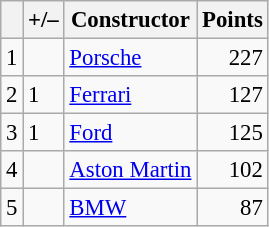<table class="wikitable" style="font-size: 95%;">
<tr>
<th scope="col"></th>
<th scope="col">+/–</th>
<th scope="col">Constructor</th>
<th scope="col">Points</th>
</tr>
<tr>
<td align="center">1</td>
<td align="left"></td>
<td> <a href='#'>Porsche</a></td>
<td align="right">227</td>
</tr>
<tr>
<td align="center">2</td>
<td align="left"> 1</td>
<td> <a href='#'>Ferrari</a></td>
<td align="right">127</td>
</tr>
<tr>
<td align="center">3</td>
<td align="left"> 1</td>
<td> <a href='#'>Ford</a></td>
<td align="right">125</td>
</tr>
<tr>
<td align="center">4</td>
<td align="left"></td>
<td> <a href='#'>Aston Martin</a></td>
<td align="right">102</td>
</tr>
<tr>
<td align="center">5</td>
<td align="left"></td>
<td> <a href='#'>BMW</a></td>
<td align="right">87</td>
</tr>
</table>
